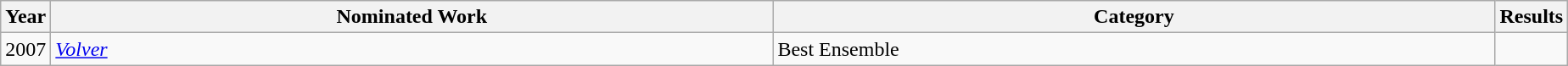<table class="wikitable">
<tr>
<th scope="col" style="width":1em;">Year</th>
<th scope="col" style="width:35em;">Nominated Work</th>
<th scope="col" style="width:35em;">Category</th>
<th scope="col" style="width:1em;">Results</th>
</tr>
<tr>
<td>2007</td>
<td><em><a href='#'>Volver</a></em></td>
<td>Best Ensemble</td>
<td></td>
</tr>
</table>
